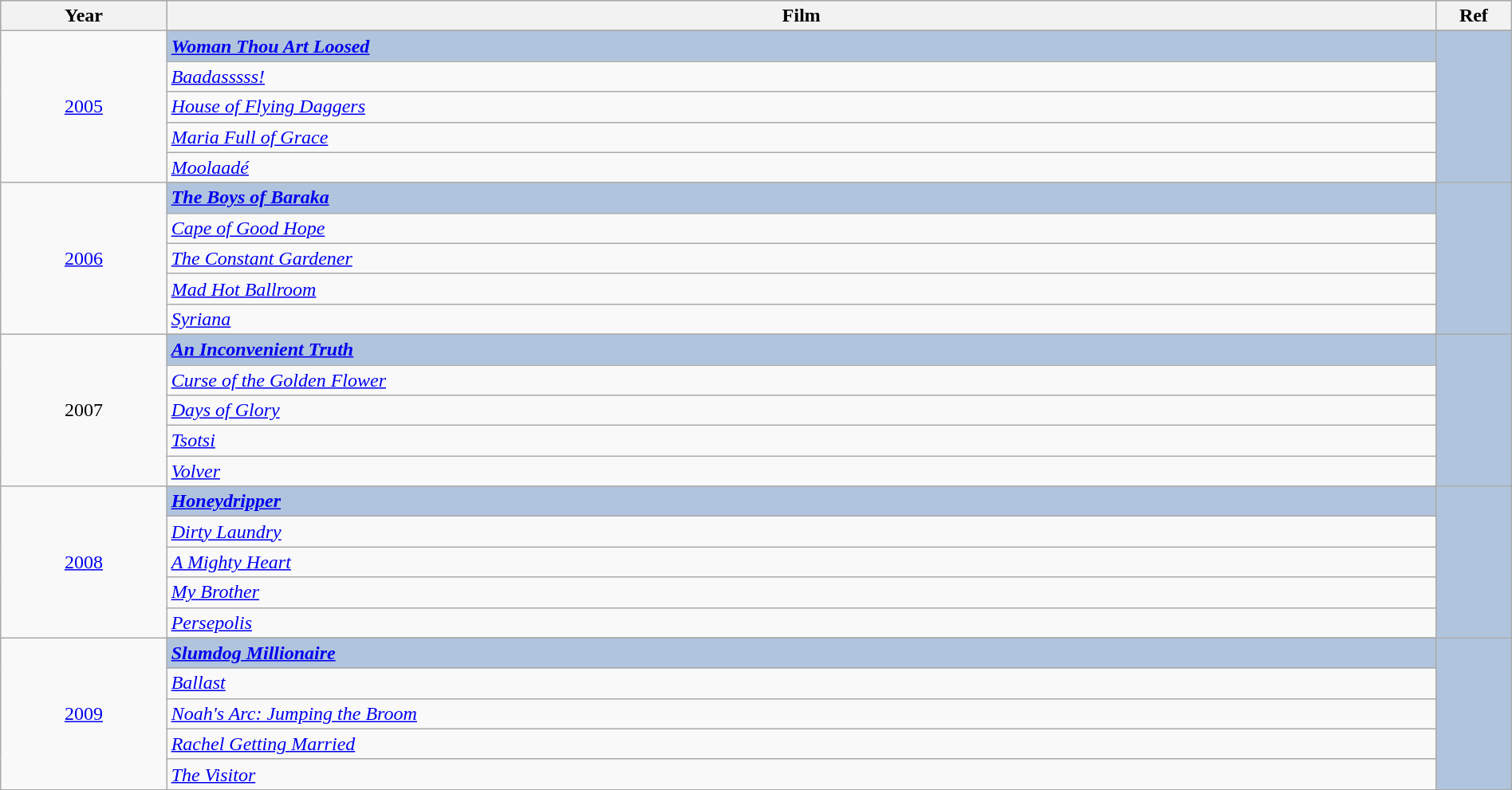<table class="wikitable" style="width:100%;">
<tr style="background:#bebebe;">
<th style="width:11%;">Year</th>
<th style="width:84%;">Film</th>
<th style="width:5%;">Ref</th>
</tr>
<tr>
<td rowspan="6" align="center"><a href='#'>2005</a></td>
</tr>
<tr style="background:#B0C4DE">
<td><strong><em><a href='#'>Woman Thou Art Loosed</a></em></strong></td>
<td rowspan="6" align="center"></td>
</tr>
<tr>
<td><em><a href='#'>Baadasssss!</a></em></td>
</tr>
<tr>
<td><em><a href='#'>House of Flying Daggers</a></em></td>
</tr>
<tr>
<td><em><a href='#'>Maria Full of Grace</a></em></td>
</tr>
<tr>
<td><em><a href='#'>Moolaadé</a></em></td>
</tr>
<tr>
<td rowspan="6" align="center"><a href='#'>2006</a></td>
</tr>
<tr style="background:#B0C4DE">
<td><strong><em><a href='#'>The Boys of Baraka</a></em></strong></td>
<td rowspan="6" align="center"></td>
</tr>
<tr>
<td><em><a href='#'>Cape of Good Hope</a></em></td>
</tr>
<tr>
<td><em><a href='#'>The Constant Gardener</a></em></td>
</tr>
<tr>
<td><em><a href='#'>Mad Hot Ballroom</a></em></td>
</tr>
<tr>
<td><em><a href='#'>Syriana</a></em></td>
</tr>
<tr>
<td rowspan="6" align="center">2007</td>
</tr>
<tr style="background:#B0C4DE">
<td><strong><em><a href='#'>An Inconvenient Truth</a></em></strong></td>
<td rowspan="6" align="center"></td>
</tr>
<tr>
<td><em><a href='#'>Curse of the Golden Flower</a></em></td>
</tr>
<tr>
<td><em><a href='#'>Days of Glory</a></em></td>
</tr>
<tr>
<td><em><a href='#'>Tsotsi</a></em></td>
</tr>
<tr>
<td><em><a href='#'>Volver</a></em></td>
</tr>
<tr>
<td rowspan="6" align="center"><a href='#'>2008</a></td>
</tr>
<tr style="background:#B0C4DE">
<td><strong><em><a href='#'>Honeydripper</a></em></strong></td>
<td rowspan="6" align="center"></td>
</tr>
<tr>
<td><em><a href='#'>Dirty Laundry</a></em></td>
</tr>
<tr>
<td><em><a href='#'>A Mighty Heart</a></em></td>
</tr>
<tr>
<td><em><a href='#'>My Brother</a></em></td>
</tr>
<tr>
<td><em><a href='#'>Persepolis</a></em></td>
</tr>
<tr>
<td rowspan="6" align="center"><a href='#'>2009</a></td>
</tr>
<tr style="background:#B0C4DE">
<td><strong><em><a href='#'>Slumdog Millionaire</a></em></strong></td>
<td rowspan="6" align="center"></td>
</tr>
<tr>
<td><em><a href='#'>Ballast</a></em></td>
</tr>
<tr>
<td><em><a href='#'>Noah's Arc: Jumping the Broom</a></em></td>
</tr>
<tr>
<td><em><a href='#'>Rachel Getting Married</a></em></td>
</tr>
<tr>
<td><em><a href='#'>The Visitor</a></em></td>
</tr>
</table>
